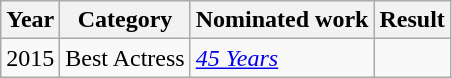<table class="wikitable sortable">
<tr>
<th>Year</th>
<th>Category</th>
<th>Nominated work</th>
<th>Result</th>
</tr>
<tr>
<td>2015</td>
<td>Best Actress</td>
<td><em><a href='#'>45 Years</a></em></td>
<td></td>
</tr>
</table>
